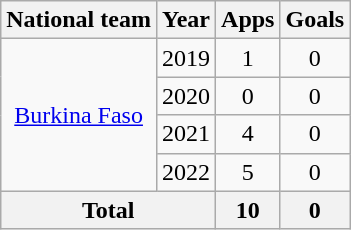<table class="wikitable" style="text-align:center">
<tr>
<th>National team</th>
<th>Year</th>
<th>Apps</th>
<th>Goals</th>
</tr>
<tr>
<td rowspan="4"><a href='#'>Burkina Faso</a></td>
<td>2019</td>
<td>1</td>
<td>0</td>
</tr>
<tr>
<td>2020</td>
<td>0</td>
<td>0</td>
</tr>
<tr>
<td>2021</td>
<td>4</td>
<td>0</td>
</tr>
<tr>
<td>2022</td>
<td>5</td>
<td>0</td>
</tr>
<tr>
<th colspan="2">Total</th>
<th>10</th>
<th>0</th>
</tr>
</table>
